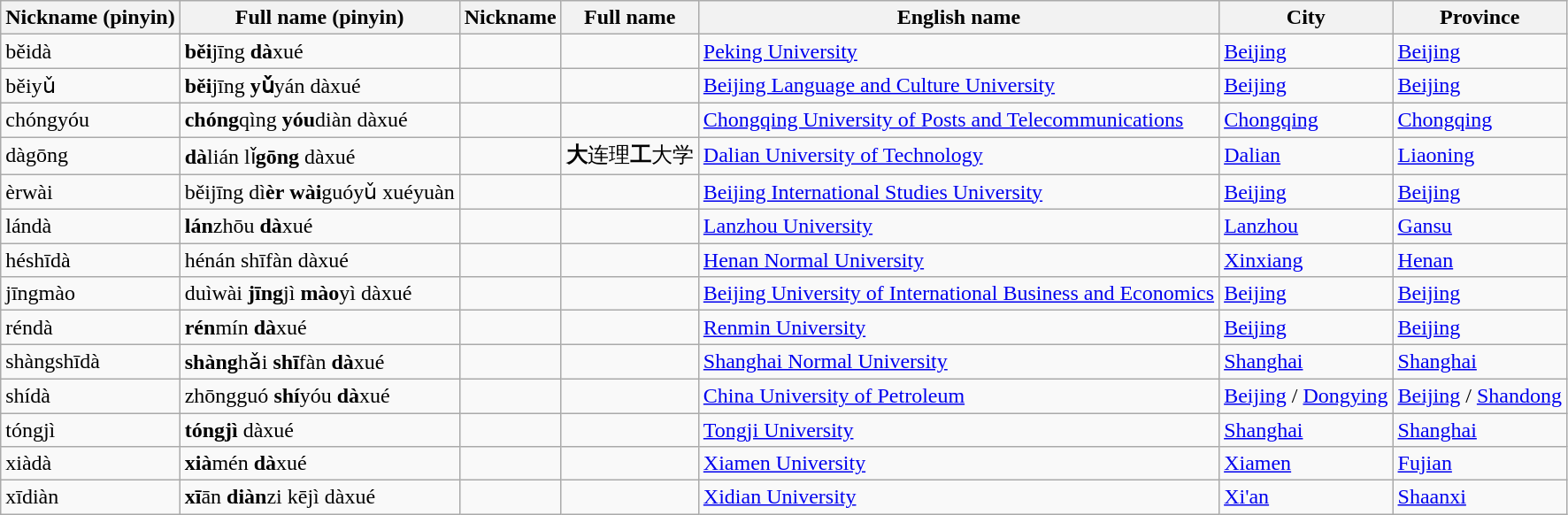<table class="wikitable sortable" border="1">
<tr>
<th scope="col">Nickname (pinyin)</th>
<th scope="col">Full name (pinyin)</th>
<th scope="col">Nickname</th>
<th scope="col">Full name</th>
<th scope="col">English name</th>
<th scope="col">City</th>
<th scope="col">Province</th>
</tr>
<tr>
<td>běidà</td>
<td><strong>běi</strong>jīng <strong>dà</strong>xué</td>
<td></td>
<td></td>
<td><a href='#'>Peking University</a></td>
<td><a href='#'>Beijing</a></td>
<td><a href='#'>Beijing</a></td>
</tr>
<tr>
<td>běiyǔ</td>
<td><strong>běi</strong>jīng <strong>yǔ</strong>yán dàxué</td>
<td></td>
<td></td>
<td><a href='#'>Beijing Language and Culture University</a></td>
<td><a href='#'>Beijing</a></td>
<td><a href='#'>Beijing</a></td>
</tr>
<tr>
<td>chóngyóu</td>
<td><strong>chóng</strong>qìng <strong>yóu</strong>diàn dàxué</td>
<td></td>
<td></td>
<td><a href='#'>Chongqing University of Posts and Telecommunications</a></td>
<td><a href='#'>Chongqing</a></td>
<td><a href='#'>Chongqing</a></td>
</tr>
<tr>
<td>dàgōng</td>
<td><strong>dà</strong>lián lǐ<strong>gōng</strong> dàxué</td>
<td></td>
<td><strong>大</strong>连理<strong>工</strong>大学</td>
<td><a href='#'>Dalian University of Technology</a></td>
<td><a href='#'>Dalian</a></td>
<td><a href='#'>Liaoning</a></td>
</tr>
<tr>
<td>èrwài</td>
<td>běijīng dì<strong>èr</strong> <strong>wài</strong>guóyǔ xuéyuàn</td>
<td></td>
<td></td>
<td><a href='#'>Beijing International Studies University</a></td>
<td><a href='#'>Beijing</a></td>
<td><a href='#'>Beijing</a></td>
</tr>
<tr>
<td>lándà</td>
<td><strong>lán</strong>zhōu <strong>dà</strong>xué</td>
<td></td>
<td></td>
<td><a href='#'>Lanzhou University</a></td>
<td><a href='#'>Lanzhou</a></td>
<td><a href='#'>Gansu</a></td>
</tr>
<tr>
<td>héshīdà</td>
<td>hénán shīfàn dàxué</td>
<td></td>
<td></td>
<td><a href='#'>Henan Normal University</a></td>
<td><a href='#'>Xinxiang</a></td>
<td><a href='#'>Henan</a></td>
</tr>
<tr>
<td>jīngmào</td>
<td>duìwài <strong>jīng</strong>jì <strong>mào</strong>yì dàxué</td>
<td></td>
<td></td>
<td><a href='#'>Beijing University of International Business and Economics</a></td>
<td><a href='#'>Beijing</a></td>
<td><a href='#'>Beijing</a></td>
</tr>
<tr>
<td>réndà</td>
<td><strong>rén</strong>mín <strong>dà</strong>xué</td>
<td></td>
<td></td>
<td><a href='#'>Renmin University</a></td>
<td><a href='#'>Beijing</a></td>
<td><a href='#'>Beijing</a></td>
</tr>
<tr>
<td>shàngshīdà</td>
<td><strong>shàng</strong>hǎi <strong>shī</strong>fàn <strong>dà</strong>xué</td>
<td></td>
<td></td>
<td><a href='#'>Shanghai Normal University</a></td>
<td><a href='#'>Shanghai</a></td>
<td><a href='#'>Shanghai</a></td>
</tr>
<tr>
<td>shídà</td>
<td>zhōngguó <strong>shí</strong>yóu <strong>dà</strong>xué</td>
<td></td>
<td></td>
<td><a href='#'>China University of Petroleum</a></td>
<td><a href='#'>Beijing</a> / <a href='#'>Dongying</a></td>
<td><a href='#'>Beijing</a> / <a href='#'>Shandong</a></td>
</tr>
<tr>
<td>tóngjì</td>
<td><strong>tóngjì</strong> dàxué</td>
<td></td>
<td></td>
<td><a href='#'>Tongji University</a></td>
<td><a href='#'>Shanghai</a></td>
<td><a href='#'>Shanghai</a></td>
</tr>
<tr>
<td>xiàdà</td>
<td><strong>xià</strong>mén <strong>dà</strong>xué</td>
<td></td>
<td></td>
<td><a href='#'>Xiamen University</a></td>
<td><a href='#'>Xiamen</a></td>
<td><a href='#'>Fujian</a></td>
</tr>
<tr>
<td>xīdiàn</td>
<td><strong>xī</strong>ān <strong>diàn</strong>zi kējì dàxué</td>
<td></td>
<td></td>
<td><a href='#'>Xidian University</a></td>
<td><a href='#'>Xi'an</a></td>
<td><a href='#'>Shaanxi</a></td>
</tr>
</table>
